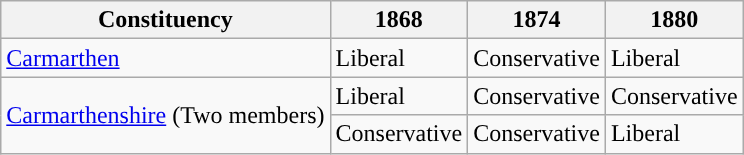<table class="wikitable">
<tr>
<th>Constituency</th>
<th>1868</th>
<th>1874</th>
<th>1880</th>
</tr>
<tr>
<td><a href='#'>Carmarthen</a></td>
<td>Liberal</td>
<td>Conservative</td>
<td>Liberal</td>
</tr>
<tr>
<td rowspan="2"><a href='#'>Carmarthenshire</a> (Two members)</td>
<td>Liberal</td>
<td>Conservative</td>
<td>Conservative</td>
</tr>
<tr>
<td>Conservative</td>
<td>Conservative</td>
<td>Liberal</td>
</tr>
</table>
